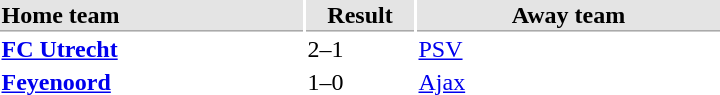<table>
<tr bgcolor="#E4E4E4">
<th style="border-bottom:1px solid #AAAAAA" width="200" align="left">Home team</th>
<th style="border-bottom:1px solid #AAAAAA" width="70" align="center">Result</th>
<th style="border-bottom:1px solid #AAAAAA" width="200">Away team</th>
</tr>
<tr>
<td><strong><a href='#'>FC Utrecht</a></strong></td>
<td>2–1</td>
<td><a href='#'>PSV</a></td>
</tr>
<tr>
<td><strong><a href='#'>Feyenoord</a></strong></td>
<td>1–0</td>
<td><a href='#'>Ajax</a></td>
</tr>
</table>
